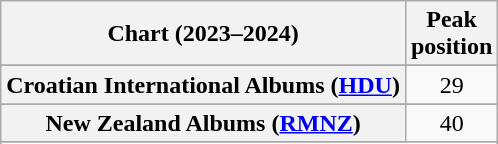<table class="wikitable sortable plainrowheaders" style="text-align:center">
<tr>
<th scope="col">Chart (2023–2024)</th>
<th scope="col">Peak<br>position</th>
</tr>
<tr>
</tr>
<tr>
</tr>
<tr>
</tr>
<tr>
</tr>
<tr>
<th scope="row">Croatian International Albums (<a href='#'>HDU</a>)</th>
<td>29</td>
</tr>
<tr>
</tr>
<tr>
</tr>
<tr>
</tr>
<tr>
<th scope="row">New Zealand Albums (<a href='#'>RMNZ</a>)</th>
<td>40</td>
</tr>
<tr>
</tr>
<tr>
</tr>
<tr>
</tr>
<tr>
</tr>
<tr>
</tr>
</table>
